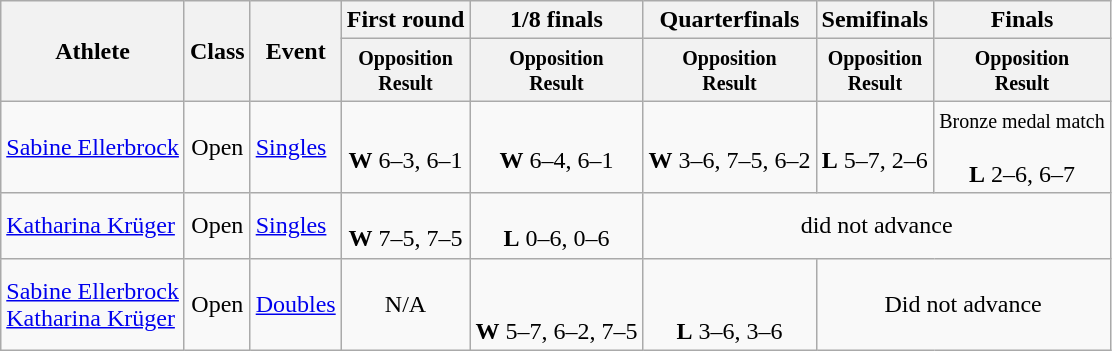<table class=wikitable>
<tr>
<th rowspan="2">Athlete</th>
<th rowspan="2">Class</th>
<th rowspan="2">Event</th>
<th>First round</th>
<th>1/8 finals</th>
<th>Quarterfinals</th>
<th>Semifinals</th>
<th>Finals</th>
</tr>
<tr>
<th style="line-height:1em"><small>Opposition<br>Result</small></th>
<th style="line-height:1em"><small>Opposition<br>Result</small></th>
<th style="line-height:1em"><small>Opposition<br>Result</small></th>
<th style="line-height:1em"><small>Opposition<br>Result</small></th>
<th style="line-height:1em"><small>Opposition<br>Result</small></th>
</tr>
<tr>
<td><a href='#'>Sabine Ellerbrock</a></td>
<td style="text-align:center;">Open</td>
<td><a href='#'>Singles</a></td>
<td style="text-align:center;"><br><strong>W</strong> 6–3, 6–1</td>
<td style="text-align:center;"><br><strong>W</strong> 6–4, 6–1</td>
<td style="text-align:center;"><br><strong>W</strong> 3–6, 7–5, 6–2</td>
<td style="text-align:center;"><br><strong>L</strong> 5–7, 2–6</td>
<td style="text-align:center;"><small>Bronze medal match</small><br><br><strong>L</strong> 2–6, 6–7</td>
</tr>
<tr>
<td><a href='#'>Katharina Krüger</a></td>
<td style="text-align:center;">Open</td>
<td><a href='#'>Singles</a></td>
<td style="text-align:center;"><br><strong>W</strong> 7–5, 7–5</td>
<td style="text-align:center;"><br><strong>L</strong> 0–6, 0–6</td>
<td style="text-align:center;" colspan="3">did not advance</td>
</tr>
<tr>
<td><a href='#'>Sabine Ellerbrock</a><br><a href='#'>Katharina Krüger</a></td>
<td style="text-align:center;">Open</td>
<td><a href='#'>Doubles</a></td>
<td style="text-align:center;">N/A</td>
<td style="text-align:center;"><br><br><strong>W</strong> 5–7, 6–2, 7–5</td>
<td style="text-align:center;"><br><br><strong>L</strong> 3–6, 3–6</td>
<td colspan="2" style="text-align:center;">Did not advance</td>
</tr>
</table>
